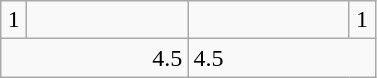<table class="wikitable">
<tr>
<td align=center width=10>1</td>
<td align=center width=100></td>
<td align=center width=100></td>
<td align=center width=10>1</td>
</tr>
<tr>
<td colspan=2 align=right>4.5</td>
<td colspan=2>4.5</td>
</tr>
</table>
